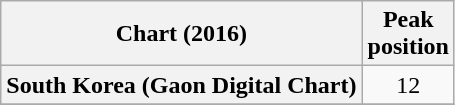<table class="wikitable plainrowheaders">
<tr>
<th>Chart (2016)</th>
<th>Peak<br>position</th>
</tr>
<tr>
<th scope="row">South Korea (Gaon Digital Chart)</th>
<td align="center">12</td>
</tr>
<tr>
</tr>
</table>
